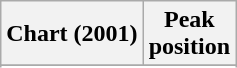<table class="wikitable sortable plainrowheaders">
<tr>
<th scope="col">Chart (2001)</th>
<th scope="col">Peak<br>position</th>
</tr>
<tr>
</tr>
<tr>
</tr>
<tr>
</tr>
<tr>
</tr>
<tr>
</tr>
<tr>
</tr>
<tr>
</tr>
<tr>
</tr>
<tr>
</tr>
<tr>
</tr>
<tr>
</tr>
<tr>
</tr>
<tr>
</tr>
<tr>
</tr>
<tr>
</tr>
<tr>
</tr>
<tr>
</tr>
<tr>
</tr>
</table>
